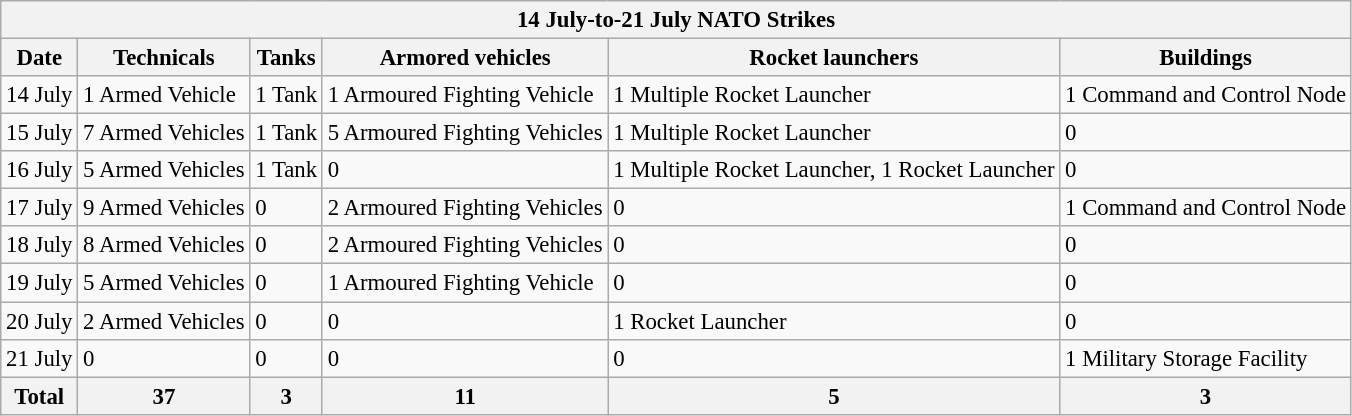<table class="wikitable" style="font-size:95%;">
<tr>
<th colspan="7">14 July-to-21 July NATO Strikes</th>
</tr>
<tr>
<th>Date</th>
<th>Technicals</th>
<th>Tanks</th>
<th>Armored vehicles</th>
<th>Rocket launchers</th>
<th>Buildings</th>
</tr>
<tr>
<td>14 July</td>
<td>1 Armed Vehicle</td>
<td>1 Tank</td>
<td>1 Armoured Fighting Vehicle</td>
<td>1 Multiple Rocket Launcher</td>
<td>1 Command and Control Node</td>
</tr>
<tr>
<td>15 July</td>
<td>7 Armed Vehicles</td>
<td>1 Tank</td>
<td>5 Armoured Fighting Vehicles</td>
<td>1 Multiple Rocket Launcher</td>
<td>0</td>
</tr>
<tr>
<td>16 July</td>
<td>5 Armed Vehicles</td>
<td>1 Tank</td>
<td>0</td>
<td>1 Multiple Rocket Launcher, 1 Rocket Launcher</td>
<td>0</td>
</tr>
<tr>
<td>17 July</td>
<td>9 Armed Vehicles</td>
<td>0</td>
<td>2 Armoured Fighting Vehicles</td>
<td>0</td>
<td>1 Command and Control Node</td>
</tr>
<tr>
<td>18 July</td>
<td>8 Armed Vehicles</td>
<td>0</td>
<td>2 Armoured Fighting Vehicles</td>
<td>0</td>
<td>0</td>
</tr>
<tr>
<td>19 July</td>
<td>5 Armed Vehicles</td>
<td>0</td>
<td>1 Armoured Fighting Vehicle</td>
<td>0</td>
<td>0</td>
</tr>
<tr>
<td>20 July</td>
<td>2 Armed Vehicles</td>
<td>0</td>
<td>0</td>
<td>1 Rocket Launcher</td>
<td>0</td>
</tr>
<tr>
<td>21 July</td>
<td>0</td>
<td>0</td>
<td>0</td>
<td>0</td>
<td>1 Military Storage Facility</td>
</tr>
<tr>
<th>Total</th>
<th>37</th>
<th>3</th>
<th>11</th>
<th>5</th>
<th>3</th>
</tr>
</table>
